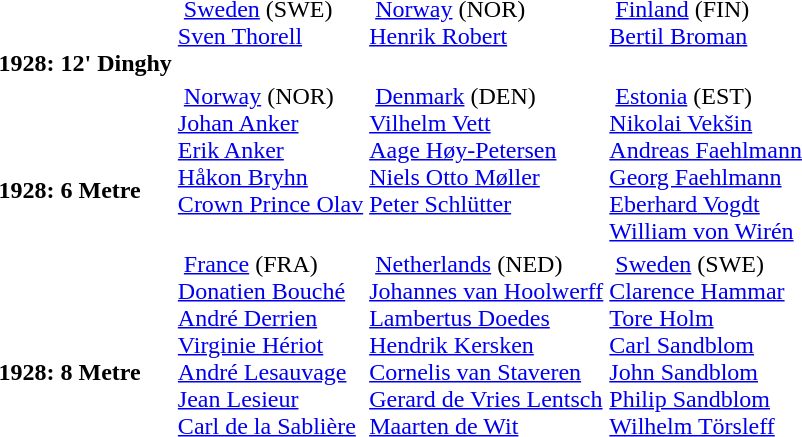<table>
<tr>
<td style="align:center;"><br><br><strong>1928: 12' Dinghy</strong> <br></td>
<td style="vertical-align:top;"> <a href='#'>Sweden</a> <span>(SWE)</span><br><a href='#'>Sven Thorell</a></td>
<td style="vertical-align:top;"> <a href='#'>Norway</a> <span>(NOR)</span><br><a href='#'>Henrik Robert</a></td>
<td style="vertical-align:top;"> <a href='#'>Finland</a> <span>(FIN)</span><br><a href='#'>Bertil Broman</a></td>
</tr>
<tr>
<td style="align:center;"><br><br><strong>1928: 6 Metre</strong> <br></td>
<td style="vertical-align:top;"> <a href='#'>Norway</a> <span>(NOR)</span><br><a href='#'>Johan Anker</a><br><a href='#'>Erik Anker</a><br><a href='#'>Håkon Bryhn</a><br><a href='#'>Crown Prince Olav</a></td>
<td style="vertical-align:top;"> <a href='#'>Denmark</a> <span>(DEN)</span><br><a href='#'>Vilhelm Vett</a><br><a href='#'>Aage Høy-Petersen</a><br><a href='#'>Niels Otto Møller</a><br><a href='#'>Peter Schlütter</a></td>
<td style="vertical-align:top;"> <a href='#'>Estonia</a> <span>(EST)</span><br><a href='#'>Nikolai Vekšin</a><br><a href='#'>Andreas Faehlmann</a><br><a href='#'>Georg Faehlmann</a><br><a href='#'>Eberhard Vogdt</a><br><a href='#'>William von Wirén</a></td>
</tr>
<tr>
<td style="align:center;"><br><br><strong>1928: 8 Metre</strong> <br></td>
<td style="vertical-align:top;"> <a href='#'>France</a> <span>(FRA)</span><br><a href='#'>Donatien Bouché</a><br><a href='#'>André Derrien</a><br><a href='#'>Virginie Hériot</a><br><a href='#'>André Lesauvage</a><br><a href='#'>Jean Lesieur</a><br><a href='#'>Carl de la Sablière</a></td>
<td style="vertical-align:top;"> <a href='#'>Netherlands</a> <span>(NED)</span><br><a href='#'>Johannes van Hoolwerff</a><br><a href='#'>Lambertus Doedes</a><br><a href='#'>Hendrik Kersken</a><br><a href='#'>Cornelis van Staveren</a><br><a href='#'>Gerard de Vries Lentsch</a><br><a href='#'>Maarten de Wit</a></td>
<td style="vertical-align:top;"> <a href='#'>Sweden</a> <span>(SWE)</span><br><a href='#'>Clarence Hammar</a><br><a href='#'>Tore Holm</a><br><a href='#'>Carl Sandblom</a><br><a href='#'>John Sandblom</a><br><a href='#'>Philip Sandblom</a><br><a href='#'>Wilhelm Törsleff</a></td>
</tr>
</table>
